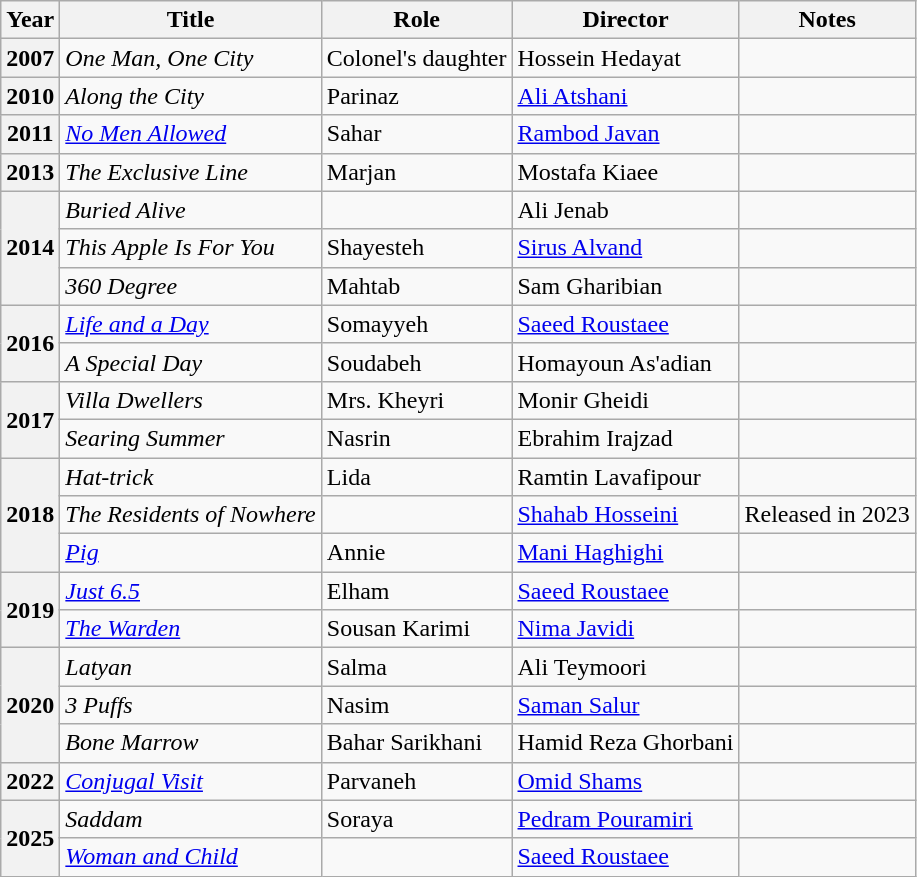<table class="wikitable plainrowheaders sortable"  style=font-size:100%>
<tr>
<th scope="col">Year</th>
<th scope="col">Title</th>
<th scope="col">Role</th>
<th scope="col">Director</th>
<th scope="col" class="unsortable">Notes</th>
</tr>
<tr>
<th scope=row>2007</th>
<td><em>One Man, One City</em></td>
<td>Colonel's daughter</td>
<td>Hossein Hedayat</td>
<td></td>
</tr>
<tr>
<th scope=row>2010</th>
<td><em>Along the City</em></td>
<td>Parinaz</td>
<td><a href='#'>Ali Atshani</a></td>
<td></td>
</tr>
<tr>
<th scope=row>2011</th>
<td><em><a href='#'>No Men Allowed</a></em></td>
<td>Sahar</td>
<td><a href='#'>Rambod Javan</a></td>
<td></td>
</tr>
<tr>
<th scope=row>2013</th>
<td><em>The Exclusive Line</em></td>
<td>Marjan</td>
<td>Mostafa Kiaee</td>
<td></td>
</tr>
<tr>
<th rowspan="3" scope="row">2014</th>
<td><em>Buried Alive</em></td>
<td></td>
<td>Ali Jenab</td>
<td></td>
</tr>
<tr>
<td><em>This Apple Is For You</em></td>
<td>Shayesteh</td>
<td><a href='#'>Sirus Alvand</a></td>
<td></td>
</tr>
<tr>
<td><em>360 Degree</em></td>
<td>Mahtab</td>
<td>Sam Gharibian</td>
<td></td>
</tr>
<tr>
<th scope=row rowspan="2">2016</th>
<td><em><a href='#'>Life and a Day</a></em></td>
<td>Somayyeh</td>
<td><a href='#'>Saeed Roustaee</a></td>
<td></td>
</tr>
<tr>
<td><em>A Special Day</em></td>
<td>Soudabeh</td>
<td>Homayoun As'adian</td>
<td></td>
</tr>
<tr>
<th scope=row rowspan="2">2017</th>
<td><em>Villa Dwellers</em></td>
<td>Mrs. Kheyri</td>
<td>Monir Gheidi</td>
<td></td>
</tr>
<tr>
<td><em>Searing Summer</em></td>
<td>Nasrin</td>
<td>Ebrahim Irajzad</td>
<td></td>
</tr>
<tr>
<th scope=row rowspan="3">2018</th>
<td><em>Hat-trick</em></td>
<td>Lida</td>
<td>Ramtin Lavafipour</td>
<td></td>
</tr>
<tr>
<td><em>The Residents of Nowhere</em></td>
<td></td>
<td><a href='#'>Shahab Hosseini</a></td>
<td>Released in 2023</td>
</tr>
<tr>
<td><em><a href='#'>Pig</a></em></td>
<td>Annie</td>
<td><a href='#'>Mani Haghighi</a></td>
<td></td>
</tr>
<tr>
<th scope=row rowspan="2">2019</th>
<td><em><a href='#'>Just 6.5</a></em></td>
<td>Elham</td>
<td><a href='#'>Saeed Roustaee</a></td>
<td></td>
</tr>
<tr>
<td><em><a href='#'>The Warden</a></em></td>
<td>Sousan Karimi</td>
<td><a href='#'>Nima Javidi</a></td>
<td></td>
</tr>
<tr>
<th scope=row rowspan="3">2020</th>
<td><em>Latyan</em></td>
<td>Salma</td>
<td>Ali Teymoori</td>
<td></td>
</tr>
<tr>
<td><em>3 Puffs</em></td>
<td>Nasim</td>
<td><a href='#'>Saman Salur</a></td>
<td></td>
</tr>
<tr>
<td><em>Bone Marrow</em></td>
<td>Bahar Sarikhani</td>
<td>Hamid Reza Ghorbani</td>
<td></td>
</tr>
<tr>
<th scope=row>2022</th>
<td><em><a href='#'>Conjugal Visit</a></em></td>
<td>Parvaneh</td>
<td><a href='#'>Omid Shams</a></td>
<td></td>
</tr>
<tr>
<th scope=row rowspan="2">2025</th>
<td><em>Saddam</em></td>
<td>Soraya</td>
<td><a href='#'>Pedram Pouramiri</a></td>
<td></td>
</tr>
<tr>
<td><em><a href='#'>Woman and Child</a></em></td>
<td></td>
<td><a href='#'>Saeed Roustaee</a></td>
<td></td>
</tr>
</table>
